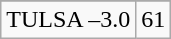<table class="wikitable">
<tr align="center">
</tr>
<tr align="center">
<td>TULSA –3.0</td>
<td>61</td>
</tr>
</table>
